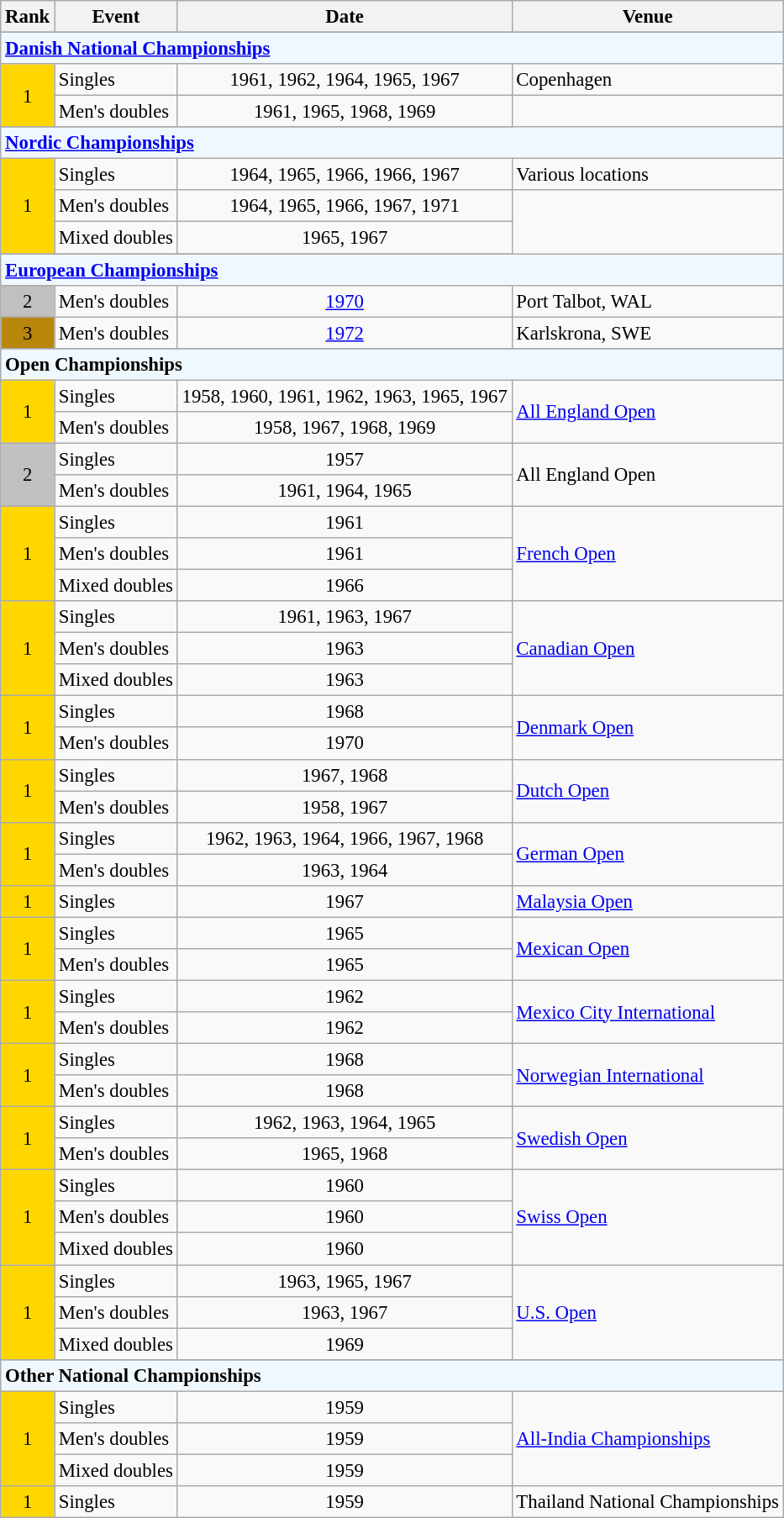<table class="wikitable" style="font-size: 95%;">
<tr>
<th align="left">Rank</th>
<th align="left">Event</th>
<th align="left">Date</th>
<th align="left">Venue</th>
</tr>
<tr>
</tr>
<tr bgcolor="#f0f8ff">
<td align="left" colspan="4"><strong><a href='#'>Danish National Championships</a></strong></td>
</tr>
<tr>
<td align="center" bgcolor="#ffd700" rowspan=2>1</td>
<td align="left">Singles</td>
<td align="center">1961, 1962, 1964, 1965, 1967</td>
<td align="left">Copenhagen</td>
</tr>
<tr>
<td align="left">Men's doubles</td>
<td align="center">1961, 1965, 1968, 1969</td>
</tr>
<tr>
</tr>
<tr bgcolor="#f0f8ff">
<td align="left" colspan="4"><strong><a href='#'>Nordic Championships</a></strong></td>
</tr>
<tr>
<td align="center" bgcolor="#ffd700" rowspan="3">1</td>
<td align="left">Singles</td>
<td align="center">1964, 1965, 1966, 1966, 1967</td>
<td align="left">Various locations</td>
</tr>
<tr>
<td align="left">Men's doubles</td>
<td align="center">1964, 1965, 1966, 1967, 1971</td>
</tr>
<tr>
<td align="left">Mixed doubles</td>
<td align="center">1965, 1967</td>
</tr>
<tr>
</tr>
<tr bgcolor="#f0f8ff">
<td align="left" colspan="4"><strong><a href='#'>European Championships</a></strong></td>
</tr>
<tr>
<td align="center" bgcolor="#c0c0c0">2</td>
<td align="left">Men's doubles</td>
<td align="center"><a href='#'>1970</a></td>
<td align="left">Port Talbot, WAL</td>
</tr>
<tr>
<td align="center" bgcolor="#b8860b">3</td>
<td align="left">Men's doubles</td>
<td align="center"><a href='#'>1972</a></td>
<td align="left">Karlskrona, SWE</td>
</tr>
<tr>
</tr>
<tr bgcolor="#f0f8ff">
<td align="left" colspan="4"><strong>Open Championships</strong></td>
</tr>
<tr>
<td align="center" bgcolor="#ffd700" rowspan=2>1</td>
<td align="left">Singles</td>
<td align="center">1958, 1960, 1961, 1962, 1963, 1965, 1967</td>
<td align="left" rowspan=2><a href='#'>All England Open</a></td>
</tr>
<tr>
<td align="left">Men's doubles</td>
<td align="center">1958, 1967, 1968, 1969</td>
</tr>
<tr>
<td align="center" bgcolor="#c0c0c0" rowspan=2>2</td>
<td align="left">Singles</td>
<td align="center">1957</td>
<td align="left" rowspan=2>All England Open</td>
</tr>
<tr>
<td align="left">Men's doubles</td>
<td align="center">1961, 1964, 1965</td>
</tr>
<tr>
<td align="center" bgcolor="#ffd700" rowspan=3>1</td>
<td align="left">Singles</td>
<td align="center">1961</td>
<td align="left" rowspan=3><a href='#'>French Open</a></td>
</tr>
<tr>
<td align="left">Men's doubles</td>
<td align="center">1961</td>
</tr>
<tr>
<td align="left">Mixed doubles</td>
<td align="center">1966</td>
</tr>
<tr>
<td align="center" bgcolor="#ffd700" rowspan=3>1</td>
<td align="left">Singles</td>
<td align="center">1961, 1963, 1967</td>
<td align="left" rowspan=3><a href='#'>Canadian Open</a></td>
</tr>
<tr>
<td align="left">Men's doubles</td>
<td align="center">1963</td>
</tr>
<tr>
<td align="left">Mixed doubles</td>
<td align="center">1963</td>
</tr>
<tr>
<td align="center" bgcolor="#ffd700" rowspan=2>1</td>
<td align="left">Singles</td>
<td align="center">1968</td>
<td align="left" rowspan=2><a href='#'>Denmark Open</a></td>
</tr>
<tr>
<td align="left">Men's doubles</td>
<td align="center">1970</td>
</tr>
<tr>
<td align="center" bgcolor="#ffd700" rowspan=2>1</td>
<td align="left">Singles</td>
<td align="center">1967, 1968</td>
<td align="left" rowspan=2><a href='#'>Dutch Open</a></td>
</tr>
<tr>
<td align="left">Men's doubles</td>
<td align="center">1958, 1967</td>
</tr>
<tr>
<td align="center" bgcolor="#ffd700" rowspan=2>1</td>
<td align="left">Singles</td>
<td align="center">1962, 1963, 1964, 1966, 1967, 1968</td>
<td align="left" rowspan=2><a href='#'>German Open</a></td>
</tr>
<tr>
<td align="left">Men's doubles</td>
<td align="center">1963, 1964</td>
</tr>
<tr>
<td align="center" bgcolor="#ffd700">1</td>
<td align="left">Singles</td>
<td align="center">1967</td>
<td align="left"><a href='#'>Malaysia Open</a></td>
</tr>
<tr>
<td align="center" bgcolor="#ffd700" rowspan="2">1</td>
<td align="left">Singles</td>
<td align="center">1965</td>
<td align="left" rowspan=2><a href='#'>Mexican Open</a></td>
</tr>
<tr>
<td align="left">Men's doubles</td>
<td align="center">1965</td>
</tr>
<tr>
<td align="center" bgcolor="#ffd700" rowspan=2>1</td>
<td align="left">Singles</td>
<td align="center">1962</td>
<td align="left" rowspan=2><a href='#'>Mexico City International</a></td>
</tr>
<tr>
<td align="left">Men's doubles</td>
<td align="center">1962</td>
</tr>
<tr>
<td align="center" bgcolor="#ffd700" rowspan=2>1</td>
<td align="left">Singles</td>
<td align="center">1968</td>
<td align="left" rowspan=2><a href='#'>Norwegian International</a></td>
</tr>
<tr>
<td align="left">Men's doubles</td>
<td align="center">1968</td>
</tr>
<tr>
<td align="center" bgcolor="#ffd700" rowspan=2>1</td>
<td align="left">Singles</td>
<td align="center">1962, 1963, 1964, 1965</td>
<td align="left" rowspan=2><a href='#'>Swedish Open</a></td>
</tr>
<tr>
<td align="left">Men's doubles</td>
<td align="center">1965, 1968</td>
</tr>
<tr>
<td align="center" bgcolor="#ffd700" rowspan=3>1</td>
<td align="left">Singles</td>
<td align="center">1960</td>
<td align="left" rowspan=3><a href='#'>Swiss Open</a></td>
</tr>
<tr>
<td align="left">Men's doubles</td>
<td align="center">1960</td>
</tr>
<tr>
<td align="left">Mixed doubles</td>
<td align="center">1960</td>
</tr>
<tr>
<td align="center" bgcolor="#ffd700" rowspan=3>1</td>
<td align="left">Singles</td>
<td align="center">1963, 1965, 1967</td>
<td align="left" rowspan=3><a href='#'>U.S. Open</a></td>
</tr>
<tr>
<td align="left">Men's doubles</td>
<td align="center">1963, 1967</td>
</tr>
<tr>
<td align="left">Mixed doubles</td>
<td align="center">1969</td>
</tr>
<tr>
</tr>
<tr bgcolor="#f0f8ff">
<td align="left" colspan="4"><strong>Other National Championships</strong></td>
</tr>
<tr>
<td align="center" bgcolor="#ffd700" rowspan=3>1</td>
<td align="left">Singles</td>
<td align="center">1959</td>
<td align="left" rowspan=3><a href='#'>All-India Championships</a></td>
</tr>
<tr>
<td align="left">Men's doubles</td>
<td align="center">1959</td>
</tr>
<tr>
<td align="left">Mixed doubles</td>
<td align="center">1959</td>
</tr>
<tr>
<td align="center" bgcolor="#ffd700">1</td>
<td align="left">Singles</td>
<td align="center">1959</td>
<td align="left">Thailand National Championships</td>
</tr>
</table>
